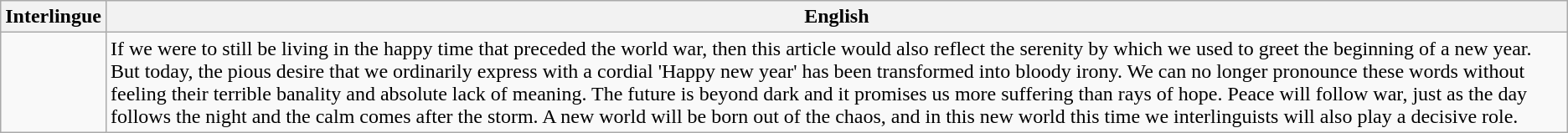<table class="wikitable">
<tr>
<th>Interlingue</th>
<th>English</th>
</tr>
<tr>
<td></td>
<td>If we were to still be living in the happy time that preceded the world war, then this article would also reflect the serenity by which we used to greet the beginning of a new year. But today, the pious desire that we ordinarily express with a cordial 'Happy new year' has been transformed into bloody irony. We can no longer pronounce these words without feeling their terrible banality and absolute lack of meaning. The future is beyond dark and it promises us more suffering than rays of hope. Peace will follow war, just as the day follows the night and the calm comes after the storm. A new world will be born out of the chaos, and in this new world this time we interlinguists will also play a decisive role.</td>
</tr>
</table>
